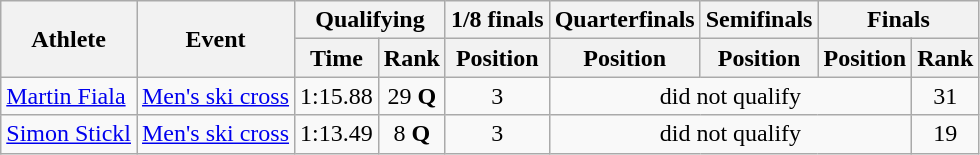<table class="wikitable">
<tr>
<th rowspan="2">Athlete</th>
<th rowspan="2">Event</th>
<th colspan="2">Qualifying</th>
<th>1/8 finals</th>
<th>Quarterfinals</th>
<th>Semifinals</th>
<th colspan=2>Finals</th>
</tr>
<tr>
<th>Time</th>
<th>Rank</th>
<th>Position</th>
<th>Position</th>
<th>Position</th>
<th>Position</th>
<th>Rank</th>
</tr>
<tr>
<td><a href='#'>Martin Fiala</a></td>
<td><a href='#'>Men's ski cross</a></td>
<td align="center">1:15.88</td>
<td align="center">29 <strong>Q</strong></td>
<td align="center">3</td>
<td colspan=3 align="center">did not qualify</td>
<td align="center">31</td>
</tr>
<tr>
<td><a href='#'>Simon Stickl</a></td>
<td><a href='#'>Men's ski cross</a></td>
<td align="center">1:13.49</td>
<td align="center">8 <strong>Q</strong></td>
<td align="center">3</td>
<td colspan=3 align="center">did not qualify</td>
<td align="center">19</td>
</tr>
</table>
